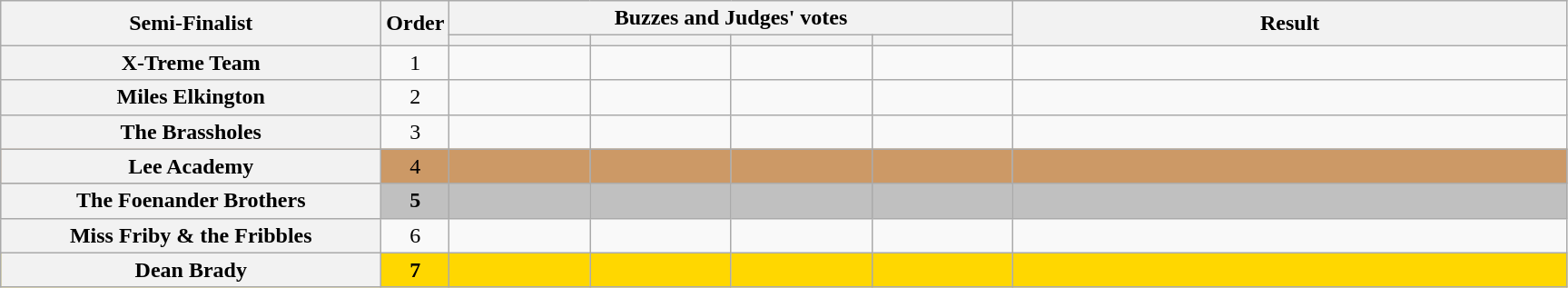<table class="wikitable plainrowheaders sortable" style="text-align:center;">
<tr>
<th scope="col" rowspan="2" class="unsortable" style="width:17em;">Semi-Finalist</th>
<th scope="col" rowspan="2" style="width:1em;">Order</th>
<th scope="col" colspan="4" class="unsortable" style="width:24em;">Buzzes and Judges' votes</th>
<th scope="col" rowspan="2" style="width:25em;">Result</th>
</tr>
<tr>
<th scope="col" class="unsortable" style="width:6em;"></th>
<th scope="col" class="unsortable" style="width:6em;"></th>
<th scope="col" class="unsortable" style="width:6em;"></th>
<th scope="col" class="unsortable" style="width:6em;"></th>
</tr>
<tr>
<th scope="row">X-Treme Team</th>
<td>1</td>
<td style="text-align:center;"></td>
<td style="text-align:center;"></td>
<td style="text-align:center;"></td>
<td style="text-align:center;"></td>
<td></td>
</tr>
<tr>
<th scope="row">Miles Elkington</th>
<td>2</td>
<td style="text-align:center;"></td>
<td style="text-align:center;"></td>
<td style="text-align:center;"></td>
<td style="text-align:center;"></td>
<td></td>
</tr>
<tr>
<th scope="row">The Brassholes</th>
<td>3</td>
<td style="text-align:center;"></td>
<td style="text-align:center;"></td>
<td style="text-align:center;"></td>
<td style="text-align:center;"></td>
<td></td>
</tr>
<tr style="background:#c96;">
<th scope="row">Lee Academy</th>
<td>4</td>
<td style="text-align:center;"></td>
<td style="text-align:center;"></td>
<td style="text-align:center;"></td>
<td style="text-align:center;"></td>
<td></td>
</tr>
<tr style="background:silver;">
<th scope="row"><strong>The Foenander Brothers</strong></th>
<td><strong>5</strong></td>
<td style="text-align:center;"></td>
<td style="text-align:center;"></td>
<td style="text-align:center;"></td>
<td style="text-align:center;"></td>
<td><strong></strong></td>
</tr>
<tr>
<th scope="row">Miss Friby & the Fribbles</th>
<td>6</td>
<td style="text-align:center;"></td>
<td style="text-align:center;"></td>
<td style="text-align:center;"></td>
<td style="text-align:center;"></td>
<td></td>
</tr>
<tr style="background:gold;">
<th scope="row"><strong>Dean Brady</strong></th>
<td><strong>7</strong></td>
<td style="text-align:center;"></td>
<td style="text-align:center;"></td>
<td style="text-align:center;"></td>
<td style="text-align:center;"></td>
<td><strong></strong></td>
</tr>
</table>
